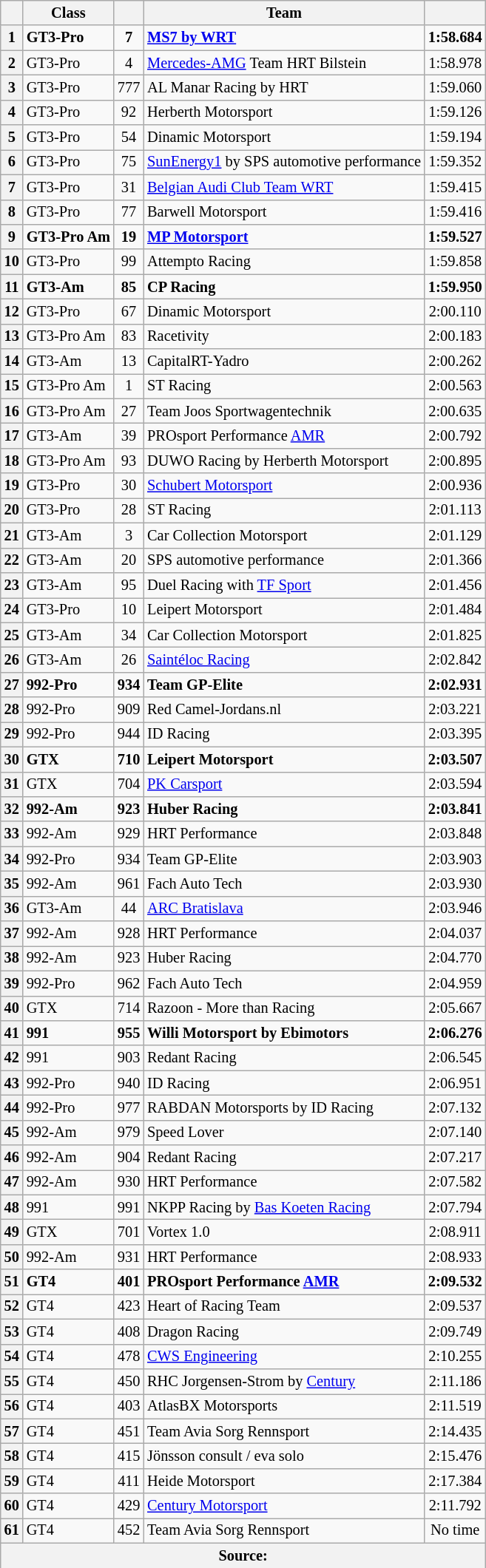<table class="wikitable sortable" style="font-size: 85%;">
<tr>
<th scope="col"></th>
<th scope="col">Class</th>
<th scope="col"></th>
<th scope="col">Team</th>
<th scope="col"></th>
</tr>
<tr style="font-weight:bold">
<th>1</th>
<td>GT3-Pro</td>
<td align="center">7</td>
<td> <a href='#'>MS7 by WRT</a></td>
<td align="center">1:58.684</td>
</tr>
<tr>
<th>2</th>
<td>GT3-Pro</td>
<td align="center">4</td>
<td> <a href='#'>Mercedes-AMG</a> Team HRT Bilstein</td>
<td align="center">1:58.978</td>
</tr>
<tr>
<th>3</th>
<td>GT3-Pro</td>
<td align="center">777</td>
<td> AL Manar Racing by HRT</td>
<td align="center">1:59.060</td>
</tr>
<tr>
<th>4</th>
<td>GT3-Pro</td>
<td align="center">92</td>
<td> Herberth Motorsport</td>
<td align="center">1:59.126</td>
</tr>
<tr>
<th>5</th>
<td>GT3-Pro</td>
<td align="center">54</td>
<td> Dinamic Motorsport</td>
<td align="center">1:59.194</td>
</tr>
<tr>
<th>6</th>
<td>GT3-Pro</td>
<td align="center">75</td>
<td> <a href='#'>SunEnergy1</a> by SPS automotive performance</td>
<td align="center">1:59.352</td>
</tr>
<tr>
<th>7</th>
<td>GT3-Pro</td>
<td align="center">31</td>
<td> <a href='#'>Belgian Audi Club Team WRT</a></td>
<td align="center">1:59.415</td>
</tr>
<tr>
<th>8</th>
<td>GT3-Pro</td>
<td align="center">77</td>
<td> Barwell Motorsport</td>
<td align="center">1:59.416</td>
</tr>
<tr style="font-weight:bold">
<th>9</th>
<td>GT3-Pro Am</td>
<td align="center">19</td>
<td> <a href='#'>MP Motorsport</a></td>
<td align="center">1:59.527</td>
</tr>
<tr>
<th>10</th>
<td>GT3-Pro</td>
<td align="center">99</td>
<td> Attempto Racing</td>
<td align="center">1:59.858</td>
</tr>
<tr style="font-weight:bold">
<th>11</th>
<td>GT3-Am</td>
<td align="center">85</td>
<td> CP Racing</td>
<td align="center">1:59.950</td>
</tr>
<tr>
<th>12</th>
<td>GT3-Pro</td>
<td align="center">67</td>
<td> Dinamic Motorsport</td>
<td align="center">2:00.110</td>
</tr>
<tr>
<th>13</th>
<td>GT3-Pro Am</td>
<td align="center">83</td>
<td> Racetivity</td>
<td align="center">2:00.183</td>
</tr>
<tr>
<th>14</th>
<td>GT3-Am</td>
<td align="center">13</td>
<td> CapitalRT-Yadro</td>
<td align="center">2:00.262</td>
</tr>
<tr>
<th>15</th>
<td>GT3-Pro Am</td>
<td align="center">1</td>
<td> ST Racing</td>
<td align="center">2:00.563</td>
</tr>
<tr>
<th>16</th>
<td>GT3-Pro Am</td>
<td align="center">27</td>
<td> Team Joos Sportwagentechnik</td>
<td align="center">2:00.635</td>
</tr>
<tr>
<th>17</th>
<td>GT3-Am</td>
<td align="center">39</td>
<td> PROsport Performance <a href='#'>AMR</a></td>
<td align="center">2:00.792</td>
</tr>
<tr>
<th>18</th>
<td>GT3-Pro Am</td>
<td align="center">93</td>
<td> DUWO Racing by Herberth Motorsport</td>
<td align="center">2:00.895</td>
</tr>
<tr>
<th>19</th>
<td>GT3-Pro</td>
<td align="center">30</td>
<td> <a href='#'>Schubert Motorsport</a></td>
<td align="center">2:00.936</td>
</tr>
<tr>
<th>20</th>
<td>GT3-Pro</td>
<td align="center">28</td>
<td> ST Racing</td>
<td align="center">2:01.113</td>
</tr>
<tr>
<th>21</th>
<td>GT3-Am</td>
<td align="center">3</td>
<td> Car Collection Motorsport</td>
<td align="center">2:01.129</td>
</tr>
<tr>
<th>22</th>
<td>GT3-Am</td>
<td align="center">20</td>
<td> SPS automotive performance</td>
<td align="center">2:01.366</td>
</tr>
<tr>
<th>23</th>
<td>GT3-Am</td>
<td align="center">95</td>
<td> Duel Racing with <a href='#'>TF Sport</a></td>
<td align="center">2:01.456</td>
</tr>
<tr>
<th>24</th>
<td>GT3-Pro</td>
<td align="center">10</td>
<td> Leipert Motorsport</td>
<td align="center">2:01.484</td>
</tr>
<tr>
<th>25</th>
<td>GT3-Am</td>
<td align="center">34</td>
<td> Car Collection Motorsport</td>
<td align="center">2:01.825</td>
</tr>
<tr>
<th>26</th>
<td>GT3-Am</td>
<td align="center">26</td>
<td> <a href='#'>Saintéloc Racing</a></td>
<td align="center">2:02.842</td>
</tr>
<tr style="font-weight:bold">
<th>27</th>
<td>992-Pro</td>
<td align="center">934</td>
<td> Team GP-Elite</td>
<td align="center">2:02.931</td>
</tr>
<tr>
<th>28</th>
<td>992-Pro</td>
<td align="center">909</td>
<td> Red Camel-Jordans.nl</td>
<td align="center">2:03.221</td>
</tr>
<tr>
<th>29</th>
<td>992-Pro</td>
<td align="center">944</td>
<td> ID Racing</td>
<td align="center">2:03.395</td>
</tr>
<tr style="font-weight:bold">
<th>30</th>
<td>GTX</td>
<td align="center">710</td>
<td> Leipert Motorsport</td>
<td align="center">2:03.507</td>
</tr>
<tr>
<th>31</th>
<td>GTX</td>
<td align="center">704</td>
<td> <a href='#'>PK Carsport</a></td>
<td align="center">2:03.594</td>
</tr>
<tr style="font-weight:bold">
<th>32</th>
<td>992-Am</td>
<td align="center">923</td>
<td> Huber Racing</td>
<td align="center">2:03.841</td>
</tr>
<tr>
<th>33</th>
<td>992-Am</td>
<td align="center">929</td>
<td> HRT Performance</td>
<td align="center">2:03.848</td>
</tr>
<tr>
<th>34</th>
<td>992-Pro</td>
<td align="center">934</td>
<td> Team GP-Elite</td>
<td align="center">2:03.903</td>
</tr>
<tr>
<th>35</th>
<td>992-Am</td>
<td align="center">961</td>
<td> Fach Auto Tech</td>
<td align="center">2:03.930</td>
</tr>
<tr>
<th>36</th>
<td>GT3-Am</td>
<td align="center">44</td>
<td> <a href='#'>ARC Bratislava</a></td>
<td align="center">2:03.946</td>
</tr>
<tr>
<th>37</th>
<td>992-Am</td>
<td align="center">928</td>
<td> HRT Performance</td>
<td align="center">2:04.037</td>
</tr>
<tr>
<th>38</th>
<td>992-Am</td>
<td align="center">923</td>
<td> Huber Racing</td>
<td align="center">2:04.770</td>
</tr>
<tr>
<th>39</th>
<td>992-Pro</td>
<td align="center">962</td>
<td> Fach Auto Tech</td>
<td align="center">2:04.959</td>
</tr>
<tr>
<th>40</th>
<td>GTX</td>
<td align="center">714</td>
<td> Razoon - More than Racing</td>
<td align="center">2:05.667</td>
</tr>
<tr style="font-weight:bold">
<th>41</th>
<td>991</td>
<td align="center">955</td>
<td> Willi Motorsport by Ebimotors</td>
<td align="center">2:06.276</td>
</tr>
<tr>
<th>42</th>
<td>991</td>
<td align="center">903</td>
<td> Redant Racing</td>
<td align="center">2:06.545</td>
</tr>
<tr>
<th>43</th>
<td>992-Pro</td>
<td align="center">940</td>
<td> ID Racing</td>
<td align="center">2:06.951</td>
</tr>
<tr>
<th>44</th>
<td>992-Pro</td>
<td align="center">977</td>
<td> RABDAN Motorsports by ID Racing</td>
<td align="center">2:07.132</td>
</tr>
<tr>
<th>45</th>
<td>992-Am</td>
<td align="center">979</td>
<td> Speed Lover</td>
<td align="center">2:07.140</td>
</tr>
<tr>
<th>46</th>
<td>992-Am</td>
<td align="center">904</td>
<td> Redant Racing</td>
<td align="center">2:07.217</td>
</tr>
<tr>
<th>47</th>
<td>992-Am</td>
<td align="center">930</td>
<td> HRT Performance</td>
<td align="center">2:07.582</td>
</tr>
<tr>
<th>48</th>
<td>991</td>
<td align="center">991</td>
<td> NKPP Racing by <a href='#'>Bas Koeten Racing</a></td>
<td align="center">2:07.794</td>
</tr>
<tr>
<th>49</th>
<td>GTX</td>
<td align="center">701</td>
<td> Vortex 1.0</td>
<td align="center">2:08.911</td>
</tr>
<tr>
<th>50</th>
<td>992-Am</td>
<td align="center">931</td>
<td> HRT Performance</td>
<td align="center">2:08.933</td>
</tr>
<tr style="font-weight:bold">
<th>51</th>
<td>GT4</td>
<td align="center">401</td>
<td> PROsport Performance <a href='#'>AMR</a></td>
<td align="center">2:09.532</td>
</tr>
<tr>
<th>52</th>
<td>GT4</td>
<td align="center">423</td>
<td> Heart of Racing Team</td>
<td align="center">2:09.537</td>
</tr>
<tr>
<th>53</th>
<td>GT4</td>
<td align="center">408</td>
<td> Dragon Racing</td>
<td align="center">2:09.749</td>
</tr>
<tr>
<th>54</th>
<td>GT4</td>
<td align="center">478</td>
<td> <a href='#'>CWS Engineering</a></td>
<td align="center">2:10.255</td>
</tr>
<tr>
<th>55</th>
<td>GT4</td>
<td align="center">450</td>
<td> RHC Jorgensen-Strom by <a href='#'>Century</a></td>
<td align="center">2:11.186</td>
</tr>
<tr>
<th>56</th>
<td>GT4</td>
<td align="center">403</td>
<td> AtlasBX Motorsports</td>
<td align="center">2:11.519</td>
</tr>
<tr>
<th>57</th>
<td>GT4</td>
<td align="center">451</td>
<td> Team Avia Sorg Rennsport</td>
<td align="center">2:14.435</td>
</tr>
<tr>
<th>58</th>
<td>GT4</td>
<td align="center">415</td>
<td> Jönsson consult / eva solo</td>
<td align="center">2:15.476</td>
</tr>
<tr>
<th>59</th>
<td>GT4</td>
<td align="center">411</td>
<td> Heide Motorsport</td>
<td align="center">2:17.384</td>
</tr>
<tr>
<th>60</th>
<td>GT4</td>
<td align="center">429</td>
<td> <a href='#'>Century Motorsport</a></td>
<td align="center">2:11.792</td>
</tr>
<tr>
<th>61</th>
<td>GT4</td>
<td align="center">452</td>
<td> Team Avia Sorg Rennsport</td>
<td align="center">No time</td>
</tr>
<tr>
<th colspan=5>Source:</th>
</tr>
</table>
